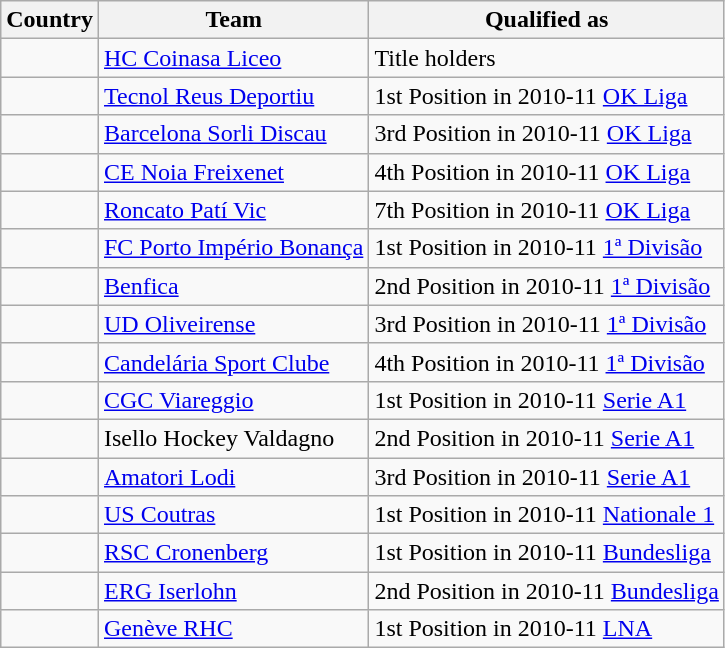<table class="wikitable">
<tr>
<th>Country</th>
<th>Team</th>
<th>Qualified as</th>
</tr>
<tr>
<td></td>
<td><a href='#'>HC Coinasa Liceo</a></td>
<td>Title holders</td>
</tr>
<tr>
<td></td>
<td><a href='#'>Tecnol Reus Deportiu</a></td>
<td>1st Position in 2010-11 <a href='#'>OK Liga</a></td>
</tr>
<tr>
<td></td>
<td><a href='#'>Barcelona Sorli Discau</a></td>
<td>3rd Position in 2010-11 <a href='#'>OK Liga</a></td>
</tr>
<tr>
<td></td>
<td><a href='#'>CE Noia Freixenet</a></td>
<td>4th Position in 2010-11 <a href='#'>OK Liga</a></td>
</tr>
<tr>
<td></td>
<td><a href='#'>Roncato Patí Vic</a></td>
<td>7th Position in 2010-11 <a href='#'>OK Liga</a></td>
</tr>
<tr>
<td></td>
<td><a href='#'>FC Porto Império Bonança</a></td>
<td>1st Position in 2010-11 <a href='#'>1ª Divisão</a></td>
</tr>
<tr>
<td></td>
<td><a href='#'>Benfica</a></td>
<td>2nd Position in 2010-11 <a href='#'>1ª Divisão</a></td>
</tr>
<tr>
<td></td>
<td><a href='#'>UD Oliveirense</a></td>
<td>3rd Position in 2010-11 <a href='#'>1ª Divisão</a></td>
</tr>
<tr>
<td></td>
<td><a href='#'>Candelária Sport Clube</a></td>
<td>4th Position in 2010-11 <a href='#'>1ª Divisão</a></td>
</tr>
<tr>
<td></td>
<td><a href='#'>CGC Viareggio</a></td>
<td>1st Position in 2010-11 <a href='#'>Serie A1</a></td>
</tr>
<tr>
<td></td>
<td>Isello Hockey Valdagno</td>
<td>2nd Position in 2010-11 <a href='#'>Serie A1</a></td>
</tr>
<tr>
<td></td>
<td><a href='#'>Amatori Lodi</a></td>
<td>3rd Position in 2010-11 <a href='#'>Serie A1</a></td>
</tr>
<tr>
<td></td>
<td><a href='#'>US Coutras</a></td>
<td>1st Position in 2010-11 <a href='#'>Nationale 1</a></td>
</tr>
<tr>
<td></td>
<td><a href='#'>RSC Cronenberg</a></td>
<td>1st Position in 2010-11 <a href='#'>Bundesliga</a></td>
</tr>
<tr>
<td></td>
<td><a href='#'>ERG Iserlohn</a></td>
<td>2nd Position in 2010-11 <a href='#'>Bundesliga</a></td>
</tr>
<tr>
<td></td>
<td><a href='#'>Genève RHC</a></td>
<td>1st Position in 2010-11 <a href='#'>LNA</a></td>
</tr>
</table>
